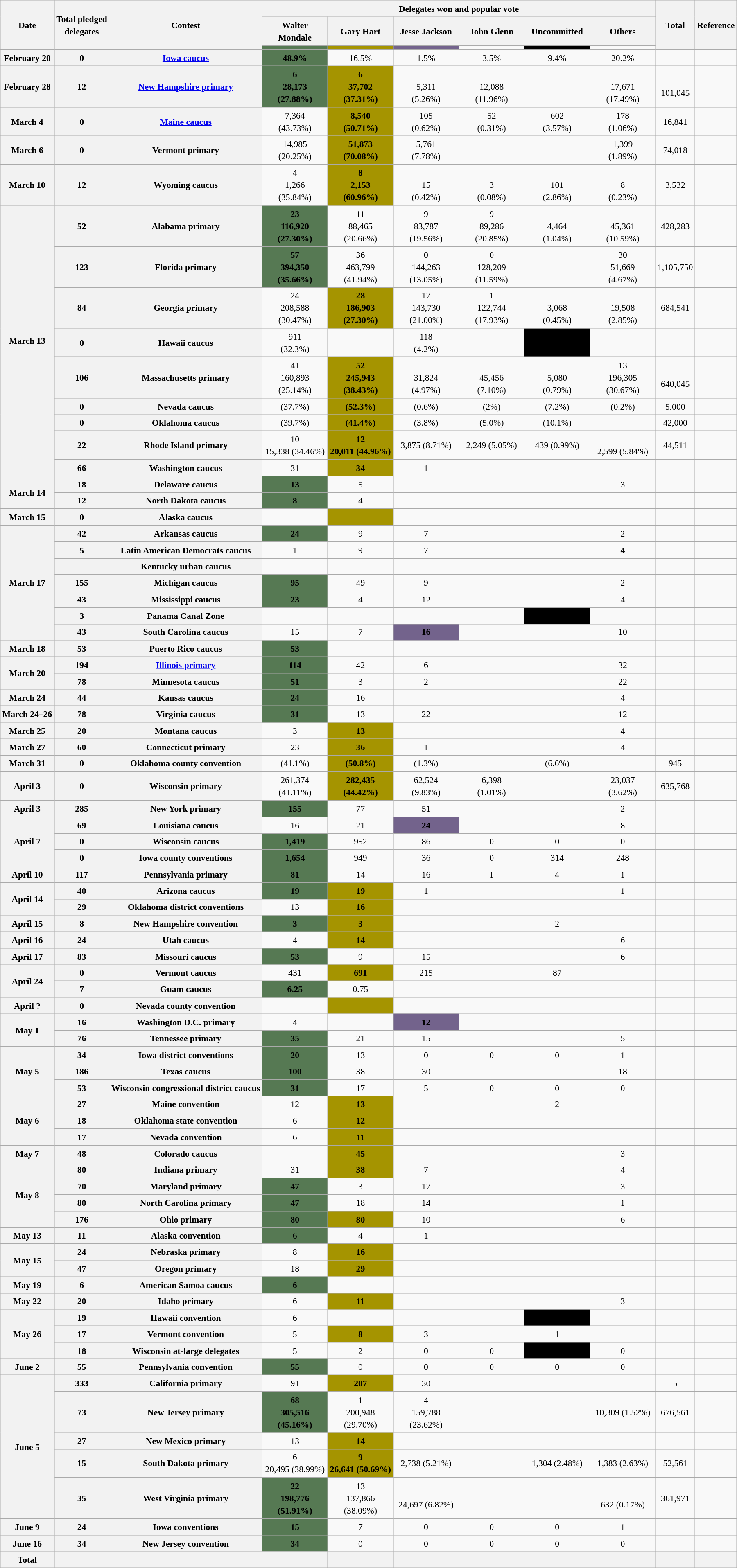<table class="wikitable" style="text-align:center;font-size:90%;line-height:20px">
<tr>
<th rowspan="3">Date<br></th>
<th rowspan="3">Total pledged<br>delegates</th>
<th rowspan="3">Contest</th>
<th colspan="6">Delegates won and popular vote</th>
<th rowspan="3">Total</th>
<th rowspan="3">Reference</th>
</tr>
<tr>
<th style="width:100px;">Walter Mondale</th>
<th style="width:100px;">Gary Hart</th>
<th style="width:100px;">Jesse Jackson</th>
<th style="width:100px;">John Glenn</th>
<th style="width:100px;">Uncommitted</th>
<th style="width:100px;">Others</th>
</tr>
<tr>
<td style="background:#567953;"></td>
<td style="background:#a59400;"></td>
<td style="background:#73638c;"></td>
<td></td>
<td style="background:#000000ff;"></td>
<td></td>
</tr>
<tr>
<th>February 20</th>
<th>0</th>
<th><a href='#'>Iowa caucus</a></th>
<td style="background:#567953;"><strong>48.9%</strong></td>
<td>16.5%</td>
<td>1.5%</td>
<td>3.5%</td>
<td>9.4%</td>
<td>20.2%</td>
<td></td>
<td></td>
</tr>
<tr>
<th>February 28</th>
<th>12</th>
<th><a href='#'>New Hampshire primary</a></th>
<td style="background:#567953;"><strong>6<br>28,173<br>(27.88%)</strong></td>
<td style="background:#a59400;"><strong>6<br>37,702<br>(37.31%)</strong></td>
<td><br>5,311<br>(5.26%)</td>
<td><br>12,088<br>(11.96%)</td>
<td></td>
<td><br>17,671<br>(17.49%)</td>
<td><br>101,045</td>
<td></td>
</tr>
<tr>
<th>March 4</th>
<th>0</th>
<th><a href='#'>Maine caucus</a></th>
<td>7,364<br>(43.73%)</td>
<td style="background:#a59400;"><strong>8,540<br>(50.71%)</strong></td>
<td>105<br>(0.62%)</td>
<td>52<br>(0.31%)</td>
<td>602<br>(3.57%)</td>
<td>178<br>(1.06%)</td>
<td>16,841</td>
<td></td>
</tr>
<tr>
<th>March 6</th>
<th>0</th>
<th>Vermont primary</th>
<td>14,985<br>(20.25%)</td>
<td style="background:#a59400;"><strong>51,873<br>(70.08%)</strong></td>
<td>5,761<br>(7.78%)</td>
<td></td>
<td></td>
<td>1,399<br>(1.89%)</td>
<td>74,018</td>
<td></td>
</tr>
<tr>
<th>March 10</th>
<th>12</th>
<th>Wyoming caucus</th>
<td>4<br>1,266<br>(35.84%)</td>
<td style="background:#a59400;"><strong>8<br>2,153<br>(60.96%)</strong></td>
<td><br>15<br>(0.42%)</td>
<td><br>3<br>(0.08%)</td>
<td><br>101<br>(2.86%)</td>
<td><br>8<br>(0.23%)</td>
<td>3,532</td>
<td></td>
</tr>
<tr>
<th rowspan="9">March 13</th>
<th>52</th>
<th>Alabama primary</th>
<td style="background:#567953;"><strong>23<br>116,920<br>(27.30%)</strong></td>
<td>11<br>88,465<br>(20.66%)</td>
<td>9<br>83,787<br>(19.56%)</td>
<td>9<br>89,286<br>(20.85%)</td>
<td><br>4,464<br>(1.04%)</td>
<td><br>45,361<br>(10.59%)</td>
<td>428,283</td>
<td></td>
</tr>
<tr>
<th>123</th>
<th>Florida primary</th>
<td style="background:#567953;"><strong>57<br>394,350<br>(35.66%)</strong></td>
<td>36<br>463,799<br>(41.94%)</td>
<td>0<br>144,263<br>(13.05%)</td>
<td>0<br>128,209<br>(11.59%)</td>
<td></td>
<td>30<br>51,669<br>(4.67%)</td>
<td>1,105,750</td>
<td></td>
</tr>
<tr>
<th>84</th>
<th>Georgia primary</th>
<td>24<br>208,588<br>(30.47%)</td>
<td style="background:#a59400;"><strong>28<br>186,903<br>(27.30%)</strong></td>
<td>17<br>143,730<br>(21.00%)</td>
<td>1<br>122,744<br>(17.93%)</td>
<td><br>3,068<br>(0.45%)</td>
<td><br>19,508<br>(2.85%)</td>
<td>684,541</td>
<td></td>
</tr>
<tr>
<th>0</th>
<th>Hawaii caucus</th>
<td>911<br>(32.3%)</td>
<td></td>
<td>118<br>(4.2%)</td>
<td></td>
<td style="background:#000000ff;"><strong>1,790<br>(63.5%)</strong></td>
<td></td>
<td></td>
<td></td>
</tr>
<tr>
<th>106</th>
<th>Massachusetts primary</th>
<td>41<br>160,893<br>(25.14%)</td>
<td style="background:#a59400;"><strong>52<br>245,943<br>(38.43%)</strong></td>
<td><br>31,824<br>(4.97%)</td>
<td><br>45,456<br>(7.10%)</td>
<td><br>5,080<br>(0.79%)</td>
<td>13<br>196,305<br>(30.67%)</td>
<td><br>640,045</td>
<td></td>
</tr>
<tr>
<th>0</th>
<th>Nevada caucus</th>
<td>(37.7%)</td>
<td style="background:#a59400;"><strong>(52.3%)</strong></td>
<td>(0.6%)</td>
<td>(2%)</td>
<td>(7.2%)</td>
<td>(0.2%)</td>
<td>5,000</td>
<td></td>
</tr>
<tr>
<th>0</th>
<th>Oklahoma caucus</th>
<td>(39.7%)</td>
<td style="background:#a59400;"><strong>(41.4%)</strong></td>
<td>(3.8%)</td>
<td>(5.0%)</td>
<td>(10.1%)</td>
<td></td>
<td>42,000</td>
<td></td>
</tr>
<tr>
<th>22</th>
<th>Rhode Island primary</th>
<td>10<br>15,338 (34.46%)</td>
<td style="background:#a59400;"><strong>12<br>20,011 (44.96%)</strong></td>
<td>3,875 (8.71%)</td>
<td>2,249 (5.05%)</td>
<td>439 (0.99%)</td>
<td><br>2,599 (5.84%)</td>
<td>44,511</td>
<td></td>
</tr>
<tr>
<th>66</th>
<th>Washington caucus</th>
<td>31<br></td>
<td style="background:#a59400;"><strong>34<br></strong></td>
<td>1<br></td>
<td><br></td>
<td><br></td>
<td><br></td>
<td><br></td>
<td></td>
</tr>
<tr>
<th rowspan="2">March 14</th>
<th>18</th>
<th>Delaware caucus</th>
<td style="background:#567953;"><strong>13<br></strong></td>
<td>5<br></td>
<td><br></td>
<td><br></td>
<td><br></td>
<td>3<br></td>
<td><br></td>
<td></td>
</tr>
<tr>
<th>12</th>
<th>North Dakota caucus</th>
<td style="background:#567953;"><strong>8<br></strong></td>
<td>4<br></td>
<td><br></td>
<td><br></td>
<td><br></td>
<td><br></td>
<td><br></td>
<td></td>
</tr>
<tr>
<th>March 15</th>
<th>0</th>
<th>Alaska caucus</th>
<td></td>
<td style="background:#a59400;"></td>
<td></td>
<td></td>
<td></td>
<td></td>
<td></td>
<td></td>
</tr>
<tr>
<th rowspan="7">March 17</th>
<th>42</th>
<th>Arkansas caucus</th>
<td style="background:#567953;"><strong>24<br></strong></td>
<td>9<br></td>
<td>7<br></td>
<td><br></td>
<td><br></td>
<td>2<br></td>
<td><br></td>
<td></td>
</tr>
<tr>
<th>5</th>
<th>Latin American Democrats caucus</th>
<td>1<br></td>
<td>9<br></td>
<td>7<br></td>
<td><br></td>
<td><br></td>
<td><strong>4<br></strong></td>
<td><br></td>
<td></td>
</tr>
<tr>
<th></th>
<th>Kentucky urban caucus</th>
<td><br></td>
<td><br></td>
<td><br></td>
<td><br></td>
<td><br></td>
<td><br></td>
<td><br></td>
<td></td>
</tr>
<tr>
<th>155</th>
<th>Michigan caucus</th>
<td style="background:#567953;"><strong>95<br></strong></td>
<td>49<br></td>
<td>9<br></td>
<td><br></td>
<td><br></td>
<td>2<br></td>
<td><br></td>
<td></td>
</tr>
<tr>
<th>43</th>
<th>Mississippi caucus</th>
<td style="background:#567953;"><strong>23<br></strong></td>
<td>4<br></td>
<td>12<br></td>
<td><br></td>
<td><br></td>
<td>4<br></td>
<td><br></td>
<td></td>
</tr>
<tr>
<th>3</th>
<th>Panama Canal Zone</th>
<td></td>
<td></td>
<td></td>
<td></td>
<td style="background:#000000ff;">3</td>
<td></td>
<td></td>
<td></td>
</tr>
<tr>
<th>43</th>
<th>South Carolina caucus</th>
<td>15<br></td>
<td>7<br></td>
<td style="background:#73638c;"><strong>16<br></strong></td>
<td><br></td>
<td><br></td>
<td>10<br></td>
<td><br></td>
<td></td>
</tr>
<tr>
<th>March 18</th>
<th>53</th>
<th>Puerto Rico caucus</th>
<td style="background:#567953;"><strong>53<br></strong></td>
<td><br></td>
<td><br></td>
<td><br></td>
<td><br></td>
<td><br></td>
<td><br></td>
<td></td>
</tr>
<tr>
<th rowspan="2">March 20</th>
<th>194</th>
<th><a href='#'>Illinois primary</a></th>
<td style="background:#567953;"><strong>114<br></strong></td>
<td>42<br></td>
<td>6<br></td>
<td><br></td>
<td><br></td>
<td>32<br></td>
<td><br></td>
<td></td>
</tr>
<tr>
<th>78</th>
<th>Minnesota caucus</th>
<td style="background:#567953;"><strong>51<br></strong></td>
<td>3<br></td>
<td>2<br></td>
<td><br></td>
<td><br></td>
<td>22<br></td>
<td><br></td>
<td></td>
</tr>
<tr>
<th>March 24</th>
<th>44</th>
<th>Kansas caucus</th>
<td style="background:#567953;"><strong>24<br></strong></td>
<td>16<br></td>
<td><br></td>
<td><br></td>
<td><br></td>
<td>4<br></td>
<td><br></td>
<td></td>
</tr>
<tr>
<th>March 24–26</th>
<th>78</th>
<th>Virginia caucus</th>
<td style="background:#567953;"><strong>31<br></strong></td>
<td>13<br></td>
<td>22<br></td>
<td><br></td>
<td><br></td>
<td>12<br></td>
<td><br></td>
<td></td>
</tr>
<tr>
<th>March 25</th>
<th>20</th>
<th>Montana caucus</th>
<td>3<br></td>
<td style="background:#a59400;"><strong>13<br></strong></td>
<td><br></td>
<td><br></td>
<td><br></td>
<td>4<br></td>
<td><br></td>
<td></td>
</tr>
<tr>
<th>March 27</th>
<th>60</th>
<th>Connecticut primary</th>
<td>23<br></td>
<td style="background:#a59400;"><strong>36<br></strong></td>
<td>1<br></td>
<td><br></td>
<td><br></td>
<td>4<br></td>
<td><br></td>
<td></td>
</tr>
<tr>
<th>March 31</th>
<th>0</th>
<th>Oklahoma county convention</th>
<td>(41.1%)</td>
<td style="background:#a59400;"><strong>(50.8%)</strong></td>
<td>(1.3%)</td>
<td></td>
<td>(6.6%)</td>
<td></td>
<td>945</td>
<td></td>
</tr>
<tr>
<th>April 3</th>
<th>0</th>
<th>Wisconsin primary</th>
<td>261,374<br>(41.11%)</td>
<td style="background:#a59400;"><strong>282,435<br>(44.42%)</strong></td>
<td>62,524<br>(9.83%)</td>
<td>6,398<br>(1.01%)</td>
<td></td>
<td>23,037<br>(3.62%)</td>
<td>635,768</td>
<td></td>
</tr>
<tr>
<th>April 3</th>
<th>285</th>
<th>New York primary</th>
<td style="background:#567953;"><strong>155<br></strong></td>
<td>77<br></td>
<td>51<br></td>
<td><br></td>
<td><br></td>
<td>2<br></td>
<td><br></td>
<td></td>
</tr>
<tr>
<th rowspan="3">April 7</th>
<th>69</th>
<th>Louisiana caucus</th>
<td>16<br></td>
<td>21<br></td>
<td style="background:#73638c;"><strong>24<br></strong></td>
<td><br></td>
<td><br></td>
<td>8<br></td>
<td><br></td>
<td></td>
</tr>
<tr>
<th>0</th>
<th>Wisconsin caucus</th>
<td style="background:#567953;"><strong>1,419</strong></td>
<td>952</td>
<td>86</td>
<td>0</td>
<td>0</td>
<td>0</td>
<td></td>
<td></td>
</tr>
<tr>
<th>0</th>
<th>Iowa county conventions</th>
<td style="background:#567953;"><strong>1,654</strong></td>
<td>949</td>
<td>36</td>
<td>0</td>
<td>314</td>
<td>248</td>
<td></td>
<td></td>
</tr>
<tr>
<th>April 10</th>
<th>117</th>
<th>Pennsylvania primary</th>
<td style="background:#567953;"><strong>81</strong></td>
<td>14</td>
<td>16</td>
<td>1</td>
<td>4</td>
<td>1</td>
<td></td>
<td></td>
</tr>
<tr>
<th rowspan="2">April 14</th>
<th>40</th>
<th>Arizona caucus</th>
<td style="background:#567953;"><strong>19<br></strong></td>
<td style="background:#a59400;"><strong>19<br></strong></td>
<td>1<br></td>
<td><br></td>
<td><br></td>
<td>1<br></td>
<td><br></td>
<td></td>
</tr>
<tr>
<th>29</th>
<th>Oklahoma district conventions</th>
<td>13</td>
<td style="background:#a59400;"><strong>16</strong></td>
<td></td>
<td></td>
<td></td>
<td></td>
<td></td>
<td></td>
</tr>
<tr>
<th>April 15</th>
<th>8</th>
<th>New Hampshire convention</th>
<td style="background:#567953;"><strong>3</strong></td>
<td style="background:#a59400;"><strong>3</strong></td>
<td><br></td>
<td><br></td>
<td>2</td>
<td><br></td>
<td><br></td>
<td></td>
</tr>
<tr>
<th>April 16</th>
<th>24</th>
<th>Utah caucus</th>
<td>4<br></td>
<td style="background:#a59400;"><strong>14<br></strong></td>
<td><br></td>
<td><br></td>
<td><br></td>
<td>6<br></td>
<td><br></td>
<td></td>
</tr>
<tr>
<th>April 17</th>
<th>83</th>
<th>Missouri caucus</th>
<td style="background:#567953;"><strong>53<br></strong></td>
<td>9<br></td>
<td>15<br></td>
<td><br></td>
<td><br></td>
<td>6<br></td>
<td><br></td>
<td></td>
</tr>
<tr>
<th rowspan="2">April 24</th>
<th>0</th>
<th>Vermont caucus</th>
<td>431</td>
<td style="background:#a59400;"><strong>691</strong></td>
<td>215</td>
<td></td>
<td>87</td>
<td></td>
<td></td>
<td></td>
</tr>
<tr>
<th>7</th>
<th>Guam caucus</th>
<td style="background:#567953;"><strong>6.25<br></strong></td>
<td>0.75<br></td>
<td><br></td>
<td><br></td>
<td><br></td>
<td><br></td>
<td><br></td>
<td></td>
</tr>
<tr>
<th>April ?</th>
<th>0</th>
<th>Nevada county convention</th>
<td></td>
<td style="background:#a59400;"></td>
<td></td>
<td></td>
<td></td>
<td></td>
<td></td>
<td></td>
</tr>
<tr>
<th rowspan="2">May 1</th>
<th>16</th>
<th>Washington D.C. primary</th>
<td>4<br></td>
<td><br></td>
<td style="background:#73638c;"><strong>12<br></strong></td>
<td><br></td>
<td><br></td>
<td><br></td>
<td><br></td>
<td></td>
</tr>
<tr>
<th>76</th>
<th>Tennessee primary</th>
<td style="background:#567953;"><strong>35<br></strong></td>
<td>21<br></td>
<td>15<br></td>
<td><br></td>
<td><br></td>
<td>5<br></td>
<td><br></td>
<td></td>
</tr>
<tr>
<th rowspan="3">May 5</th>
<th>34</th>
<th>Iowa district conventions</th>
<td style="background:#567953;"><strong>20</strong></td>
<td>13</td>
<td>0</td>
<td>0</td>
<td>0</td>
<td>1</td>
<td></td>
<td></td>
</tr>
<tr>
<th>186</th>
<th>Texas caucus</th>
<td style="background:#567953;"><strong>100<br></strong></td>
<td>38<br></td>
<td>30<br></td>
<td><br></td>
<td><br></td>
<td>18<br></td>
<td><br></td>
<td></td>
</tr>
<tr>
<th>53</th>
<th>Wisconsin congressional district caucus</th>
<td style="background:#567953;"><strong>31</strong></td>
<td>17</td>
<td>5</td>
<td>0</td>
<td>0</td>
<td>0</td>
<td></td>
<td></td>
</tr>
<tr>
<th rowspan="3">May 6</th>
<th>27</th>
<th>Maine convention</th>
<td>12</td>
<td style="background:#a59400;"><strong>13</strong></td>
<td></td>
<td></td>
<td>2</td>
<td></td>
<td></td>
<td></td>
</tr>
<tr>
<th>18</th>
<th>Oklahoma state convention</th>
<td>6</td>
<td style="background:#a59400;"><strong>12</strong></td>
<td></td>
<td></td>
<td></td>
<td></td>
<td></td>
<td></td>
</tr>
<tr>
<th>17</th>
<th>Nevada convention</th>
<td>6</td>
<td style="background:#a59400;"><strong>11</strong></td>
<td></td>
<td></td>
<td></td>
<td></td>
<td></td>
<td></td>
</tr>
<tr>
<th>May 7</th>
<th>48</th>
<th>Colorado caucus</th>
<td><br></td>
<td style="background:#a59400;"><strong>45<br></strong></td>
<td><br></td>
<td><br></td>
<td><br></td>
<td>3<br></td>
<td><br></td>
<td></td>
</tr>
<tr>
<th rowspan="4">May 8</th>
<th>80</th>
<th>Indiana primary</th>
<td>31<br></td>
<td style="background:#a59400;"><strong>38<br></strong></td>
<td>7<br></td>
<td><br></td>
<td><br></td>
<td>4<br></td>
<td><br></td>
<td></td>
</tr>
<tr>
<th>70</th>
<th>Maryland primary</th>
<td style="background:#567953;"><strong>47<br></strong></td>
<td>3<br></td>
<td>17<br></td>
<td><br></td>
<td><br></td>
<td>3<br></td>
<td><br></td>
<td></td>
</tr>
<tr>
<th>80</th>
<th>North Carolina primary</th>
<td style="background:#567953;"><strong>47<br></strong></td>
<td>18<br></td>
<td>14<br></td>
<td><br></td>
<td><br></td>
<td>1<br></td>
<td><br></td>
<td></td>
</tr>
<tr>
<th>176</th>
<th>Ohio primary</th>
<td style="background:#567953;"><strong>80<br></strong></td>
<td style="background:#a59400;"><strong>80<br></strong></td>
<td>10<br></td>
<td><br></td>
<td><br></td>
<td>6<br></td>
<td><br></td>
<td></td>
</tr>
<tr>
<th>May 13</th>
<th>11</th>
<th>Alaska convention</th>
<td style="background:#567953;">6</td>
<td>4</td>
<td>1</td>
<td></td>
<td></td>
<td></td>
<td></td>
<td><br></td>
</tr>
<tr>
<th rowspan="2">May 15</th>
<th>24</th>
<th>Nebraska primary</th>
<td>8<br></td>
<td style="background:#a59400;"><strong>16<br></strong></td>
<td><br></td>
<td><br></td>
<td><br></td>
<td><br></td>
<td><br></td>
<td></td>
</tr>
<tr>
<th>47</th>
<th>Oregon primary</th>
<td>18<br></td>
<td style="background:#a59400;"><strong>29<br></strong></td>
<td><br></td>
<td><br></td>
<td><br></td>
<td><br></td>
<td><br></td>
<td></td>
</tr>
<tr>
<th>May 19</th>
<th>6</th>
<th>American Samoa caucus</th>
<td style="background:#567953;"><strong>6<br></strong></td>
<td><br></td>
<td><br></td>
<td><br></td>
<td><br></td>
<td><br></td>
<td><br></td>
<td></td>
</tr>
<tr>
<th>May 22</th>
<th>20</th>
<th>Idaho primary</th>
<td>6<br></td>
<td style="background:#a59400;"><strong>11<br></strong></td>
<td><br></td>
<td><br></td>
<td><br></td>
<td>3<br></td>
<td><br></td>
<td></td>
</tr>
<tr>
<th rowspan="3">May 26</th>
<th>19</th>
<th>Hawaii convention</th>
<td>6</td>
<td></td>
<td></td>
<td></td>
<td style="background:#000000ff;"><strong>13</strong></td>
<td></td>
<td></td>
<td></td>
</tr>
<tr>
<th>17</th>
<th>Vermont convention</th>
<td>5</td>
<td style="background:#a59400;"><strong>8</strong></td>
<td>3</td>
<td></td>
<td>1</td>
<td></td>
<td></td>
<td></td>
</tr>
<tr>
<th>18</th>
<th>Wisconsin at-large delegates</th>
<td>5</td>
<td>2</td>
<td>0</td>
<td>0</td>
<td style="background:#000000ff;"><strong>11</strong></td>
<td>0</td>
<td></td>
<td></td>
</tr>
<tr>
<th>June 2</th>
<th>55</th>
<th>Pennsylvania convention</th>
<td style="background:#567953;"><strong>55</strong></td>
<td>0</td>
<td>0</td>
<td>0</td>
<td>0</td>
<td>0</td>
<td></td>
<td></td>
</tr>
<tr>
<th rowspan="5">June 5</th>
<th>333</th>
<th>California primary</th>
<td>91<br></td>
<td style="background:#a59400;"><strong>207<br></strong></td>
<td>30<br></td>
<td><br></td>
<td><br></td>
<td><br></td>
<td>5<br></td>
<td></td>
</tr>
<tr>
<th>73</th>
<th>New Jersey primary</th>
<td style="background:#567953;"><strong>68<br>305,516 (45.16%)</strong></td>
<td>1<br>200,948 (29.70%)</td>
<td>4<br>159,788 (23.62%)</td>
<td></td>
<td></td>
<td>10,309 (1.52%)</td>
<td>676,561</td>
<td></td>
</tr>
<tr>
<th>27</th>
<th>New Mexico primary</th>
<td>13<br></td>
<td style="background:#a59400;"><strong>14<br></strong></td>
<td><br></td>
<td><br></td>
<td><br></td>
<td><br></td>
<td><br></td>
<td></td>
</tr>
<tr>
<th>15</th>
<th>South Dakota primary</th>
<td>6<br>20,495 (38.99%)</td>
<td style="background:#a59400;"><strong>9<br>26,641 (50.69%)</strong></td>
<td>2,738 (5.21%)</td>
<td></td>
<td>1,304 (2.48%)</td>
<td>1,383 (2.63%)</td>
<td>52,561</td>
<td></td>
</tr>
<tr>
<th>35</th>
<th>West Virginia primary</th>
<td style="background:#567953;"><strong>22<br>198,776 (51.91%)</strong></td>
<td>13<br>137,866 (38.09%)</td>
<td><br>24,697 (6.82%)</td>
<td></td>
<td></td>
<td><br>632 (0.17%)</td>
<td>361,971</td>
<td></td>
</tr>
<tr>
<th>June 9</th>
<th>24</th>
<th>Iowa conventions</th>
<td style="background:#567953;"><strong>15</strong></td>
<td>7</td>
<td>0</td>
<td>0</td>
<td>0</td>
<td>1</td>
<td></td>
<td></td>
</tr>
<tr>
<th>June 16</th>
<th>34</th>
<th>New Jersey convention</th>
<td style="background:#567953;"><strong>34</strong></td>
<td>0</td>
<td>0</td>
<td>0</td>
<td>0</td>
<td>0</td>
<td></td>
<td></td>
</tr>
<tr>
<th>Total</th>
<th></th>
<th></th>
<th></th>
<th></th>
<th></th>
<th></th>
<th></th>
<th></th>
<th></th>
<th></th>
</tr>
</table>
